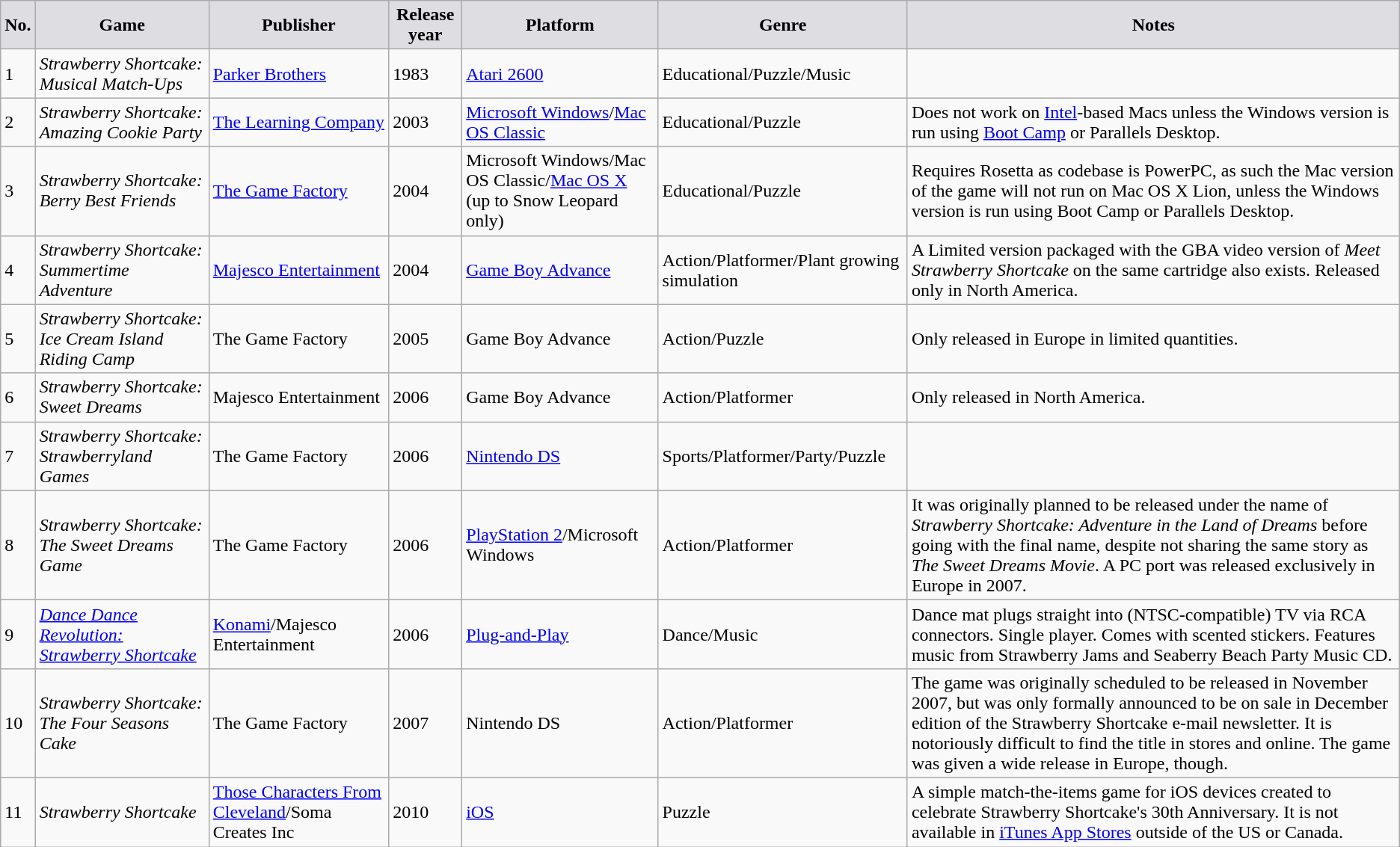<table class="wikitable">
<tr>
<th style="background-color: #DEDDE2"><strong>No.</strong></th>
<th style="background-color: #DEDDE2"><strong>Game</strong></th>
<th style="background-color: #DEDDE2"><strong>Publisher</strong></th>
<th style="background-color: #DEDDE2"><strong>Release year</strong></th>
<th style="background-color: #DEDDE2"><strong>Platform</strong></th>
<th style="background-color: #DEDDE2"><strong>Genre</strong></th>
<th style="background-color: #DEDDE2"><strong>Notes</strong></th>
</tr>
<tr>
<td>1</td>
<td><em>Strawberry Shortcake: Musical Match-Ups</em></td>
<td><a href='#'>Parker Brothers</a></td>
<td>1983</td>
<td><a href='#'>Atari 2600</a></td>
<td>Educational/Puzzle/Music</td>
<td></td>
</tr>
<tr>
<td>2</td>
<td><em>Strawberry Shortcake: Amazing Cookie Party</em></td>
<td><a href='#'>The Learning Company</a></td>
<td>2003</td>
<td><a href='#'>Microsoft Windows</a>/<a href='#'>Mac OS Classic</a></td>
<td>Educational/Puzzle</td>
<td>Does not work on <a href='#'>Intel</a>-based Macs unless the Windows version is run using <a href='#'>Boot Camp</a> or Parallels Desktop.</td>
</tr>
<tr>
<td>3</td>
<td><em>Strawberry Shortcake: Berry Best Friends</em></td>
<td><a href='#'>The Game Factory</a></td>
<td>2004</td>
<td>Microsoft Windows/Mac OS Classic/<a href='#'>Mac OS X</a> (up to Snow Leopard only)</td>
<td>Educational/Puzzle</td>
<td>Requires Rosetta as codebase is PowerPC, as such the Mac version of the game will not run on Mac OS X Lion, unless the Windows version is run using Boot Camp or Parallels Desktop.</td>
</tr>
<tr>
<td>4</td>
<td><em>Strawberry Shortcake: Summertime Adventure</em></td>
<td><a href='#'>Majesco Entertainment</a></td>
<td>2004</td>
<td><a href='#'>Game Boy Advance</a></td>
<td>Action/Platformer/Plant growing simulation</td>
<td>A Limited version packaged with the GBA video version of <em>Meet Strawberry Shortcake</em> on the same cartridge also exists. Released only in North America.</td>
</tr>
<tr>
<td>5</td>
<td><em>Strawberry Shortcake: Ice Cream Island Riding Camp</em></td>
<td>The Game Factory</td>
<td>2005</td>
<td>Game Boy Advance</td>
<td>Action/Puzzle</td>
<td>Only released in Europe in limited quantities.</td>
</tr>
<tr>
<td>6</td>
<td><em>Strawberry Shortcake: Sweet Dreams</em></td>
<td>Majesco Entertainment</td>
<td>2006</td>
<td>Game Boy Advance</td>
<td>Action/Platformer</td>
<td>Only released in North America.</td>
</tr>
<tr>
<td>7</td>
<td><em>Strawberry Shortcake: Strawberryland Games</em></td>
<td>The Game Factory</td>
<td>2006</td>
<td><a href='#'>Nintendo DS</a></td>
<td>Sports/Platformer/Party/Puzzle</td>
<td></td>
</tr>
<tr>
<td>8</td>
<td><em>Strawberry Shortcake: The Sweet Dreams Game</em></td>
<td>The Game Factory</td>
<td>2006</td>
<td><a href='#'>PlayStation 2</a>/Microsoft Windows</td>
<td>Action/Platformer</td>
<td>It was originally planned to be released under the name of <em>Strawberry Shortcake: Adventure in the Land of Dreams</em> before going with the final name, despite not sharing the same story as <em>The Sweet Dreams Movie</em>. A PC port was released exclusively in Europe in 2007.</td>
</tr>
<tr>
<td>9</td>
<td><em><a href='#'>Dance Dance Revolution: Strawberry Shortcake</a></em></td>
<td><a href='#'>Konami</a>/Majesco Entertainment</td>
<td>2006</td>
<td><a href='#'>Plug-and-Play</a></td>
<td>Dance/Music</td>
<td>Dance mat plugs straight into (NTSC-compatible) TV via RCA connectors. Single player. Comes with scented stickers. Features music from Strawberry Jams and Seaberry Beach Party Music CD.</td>
</tr>
<tr>
<td>10</td>
<td><em>Strawberry Shortcake: The Four Seasons Cake</em></td>
<td>The Game Factory</td>
<td>2007</td>
<td>Nintendo DS</td>
<td>Action/Platformer</td>
<td>The game was originally scheduled to be released in November 2007, but was only formally announced to be on sale in December edition of the Strawberry Shortcake e-mail newsletter. It is notoriously difficult to find the title in stores and online. The game was given a wide release in Europe, though.</td>
</tr>
<tr>
<td>11</td>
<td><em>Strawberry Shortcake</em></td>
<td><a href='#'>Those Characters From Cleveland</a>/Soma Creates Inc</td>
<td>2010</td>
<td><a href='#'>iOS</a></td>
<td>Puzzle</td>
<td>A simple match-the-items game for iOS devices created to celebrate Strawberry Shortcake's 30th Anniversary. It is not available in <a href='#'>iTunes App Stores</a> outside of the US or Canada.</td>
</tr>
</table>
